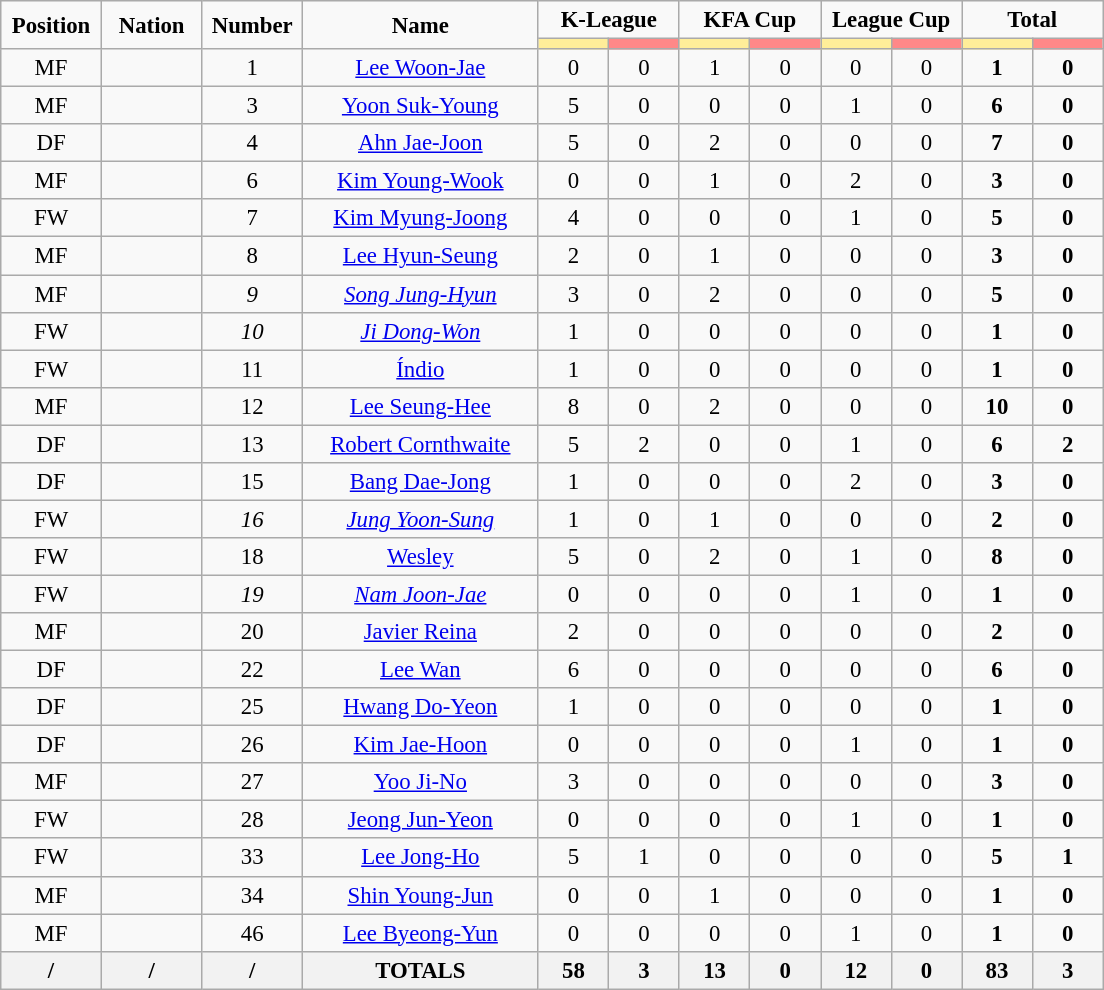<table class="wikitable" style="font-size: 95%; text-align: center;">
<tr>
<td rowspan="2" width="60" align="center"><strong>Position</strong></td>
<td rowspan="2" width="60" align="center"><strong>Nation</strong></td>
<td rowspan="2" width="60" align="center"><strong>Number</strong></td>
<td rowspan="2" width="150" align="center"><strong>Name</strong></td>
<td colspan="2" width="80" align="center"><strong>K-League</strong></td>
<td colspan="2" width="80" align="center"><strong>KFA Cup</strong></td>
<td colspan="2" width="80" align="center"><strong>League Cup</strong></td>
<td colspan="2" width="80" align="center"><strong>Total</strong></td>
</tr>
<tr>
<th width="40" style="background: #FFEE99"></th>
<th width="40" style="background: #FF8888"></th>
<th width="40" style="background: #FFEE99"></th>
<th width="40" style="background: #FF8888"></th>
<th width="40" style="background: #FFEE99"></th>
<th width="40" style="background: #FF8888"></th>
<th width="40" style="background: #FFEE99"></th>
<th width="40" style="background: #FF8888"></th>
</tr>
<tr>
<td>MF</td>
<td></td>
<td>1</td>
<td><a href='#'>Lee Woon-Jae</a></td>
<td>0</td>
<td>0</td>
<td>1</td>
<td>0</td>
<td>0</td>
<td>0</td>
<td><strong>1</strong></td>
<td><strong>0</strong></td>
</tr>
<tr>
<td>MF</td>
<td></td>
<td>3</td>
<td><a href='#'>Yoon Suk-Young</a></td>
<td>5</td>
<td>0</td>
<td>0</td>
<td>0</td>
<td>1</td>
<td>0</td>
<td><strong>6</strong></td>
<td><strong>0</strong></td>
</tr>
<tr>
<td>DF</td>
<td></td>
<td>4</td>
<td><a href='#'>Ahn Jae-Joon</a></td>
<td>5</td>
<td>0</td>
<td>2</td>
<td>0</td>
<td>0</td>
<td>0</td>
<td><strong>7</strong></td>
<td><strong>0</strong></td>
</tr>
<tr>
<td>MF</td>
<td></td>
<td>6</td>
<td><a href='#'>Kim Young-Wook</a></td>
<td>0</td>
<td>0</td>
<td>1</td>
<td>0</td>
<td>2</td>
<td>0</td>
<td><strong>3</strong></td>
<td><strong>0</strong></td>
</tr>
<tr>
<td>FW</td>
<td></td>
<td>7</td>
<td><a href='#'>Kim Myung-Joong</a></td>
<td>4</td>
<td>0</td>
<td>0</td>
<td>0</td>
<td>1</td>
<td>0</td>
<td><strong>5</strong></td>
<td><strong>0</strong></td>
</tr>
<tr>
<td>MF</td>
<td></td>
<td>8</td>
<td><a href='#'>Lee Hyun-Seung</a></td>
<td>2</td>
<td>0</td>
<td>1</td>
<td>0</td>
<td>0</td>
<td>0</td>
<td><strong>3</strong></td>
<td><strong>0</strong></td>
</tr>
<tr>
<td>MF</td>
<td></td>
<td><em>9</em></td>
<td><em><a href='#'>Song Jung-Hyun</a></em></td>
<td>3</td>
<td>0</td>
<td>2</td>
<td>0</td>
<td>0</td>
<td>0</td>
<td><strong>5</strong></td>
<td><strong>0</strong></td>
</tr>
<tr>
<td>FW</td>
<td></td>
<td><em>10</em></td>
<td><em><a href='#'>Ji Dong-Won</a></em></td>
<td>1</td>
<td>0</td>
<td>0</td>
<td>0</td>
<td>0</td>
<td>0</td>
<td><strong>1</strong></td>
<td><strong>0</strong></td>
</tr>
<tr>
<td>FW</td>
<td></td>
<td>11</td>
<td><a href='#'>Índio</a></td>
<td>1</td>
<td>0</td>
<td>0</td>
<td>0</td>
<td>0</td>
<td>0</td>
<td><strong>1</strong></td>
<td><strong>0</strong></td>
</tr>
<tr>
<td>MF</td>
<td></td>
<td>12</td>
<td><a href='#'>Lee Seung-Hee</a></td>
<td>8</td>
<td>0</td>
<td>2</td>
<td>0</td>
<td>0</td>
<td>0</td>
<td><strong>10</strong></td>
<td><strong>0</strong></td>
</tr>
<tr>
<td>DF</td>
<td></td>
<td>13</td>
<td><a href='#'>Robert Cornthwaite</a></td>
<td>5</td>
<td>2</td>
<td>0</td>
<td>0</td>
<td>1</td>
<td>0</td>
<td><strong>6</strong></td>
<td><strong>2</strong></td>
</tr>
<tr>
<td>DF</td>
<td></td>
<td>15</td>
<td><a href='#'>Bang Dae-Jong</a></td>
<td>1</td>
<td>0</td>
<td>0</td>
<td>0</td>
<td>2</td>
<td>0</td>
<td><strong>3</strong></td>
<td><strong>0</strong></td>
</tr>
<tr>
<td>FW</td>
<td></td>
<td><em>16</em></td>
<td><em><a href='#'>Jung Yoon-Sung</a></em></td>
<td>1</td>
<td>0</td>
<td>1</td>
<td>0</td>
<td>0</td>
<td>0</td>
<td><strong>2</strong></td>
<td><strong>0</strong></td>
</tr>
<tr>
<td>FW</td>
<td></td>
<td>18</td>
<td><a href='#'>Wesley</a></td>
<td>5</td>
<td>0</td>
<td>2</td>
<td>0</td>
<td>1</td>
<td>0</td>
<td><strong>8</strong></td>
<td><strong>0</strong></td>
</tr>
<tr>
<td>FW</td>
<td></td>
<td><em>19</em></td>
<td><em><a href='#'>Nam Joon-Jae</a></em></td>
<td>0</td>
<td>0</td>
<td>0</td>
<td>0</td>
<td>1</td>
<td>0</td>
<td><strong>1</strong></td>
<td><strong>0</strong></td>
</tr>
<tr>
<td>MF</td>
<td></td>
<td>20</td>
<td><a href='#'>Javier Reina</a></td>
<td>2</td>
<td>0</td>
<td>0</td>
<td>0</td>
<td>0</td>
<td>0</td>
<td><strong>2</strong></td>
<td><strong>0</strong></td>
</tr>
<tr>
<td>DF</td>
<td></td>
<td>22</td>
<td><a href='#'>Lee Wan</a></td>
<td>6</td>
<td>0</td>
<td>0</td>
<td>0</td>
<td>0</td>
<td>0</td>
<td><strong>6</strong></td>
<td><strong>0</strong></td>
</tr>
<tr>
<td>DF</td>
<td></td>
<td>25</td>
<td><a href='#'>Hwang Do-Yeon</a></td>
<td>1</td>
<td>0</td>
<td>0</td>
<td>0</td>
<td>0</td>
<td>0</td>
<td><strong>1</strong></td>
<td><strong>0</strong></td>
</tr>
<tr>
<td>DF</td>
<td></td>
<td>26</td>
<td><a href='#'>Kim Jae-Hoon</a></td>
<td>0</td>
<td>0</td>
<td>0</td>
<td>0</td>
<td>1</td>
<td>0</td>
<td><strong>1</strong></td>
<td><strong>0</strong></td>
</tr>
<tr>
<td>MF</td>
<td></td>
<td>27</td>
<td><a href='#'>Yoo Ji-No</a></td>
<td>3</td>
<td>0</td>
<td>0</td>
<td>0</td>
<td>0</td>
<td>0</td>
<td><strong>3</strong></td>
<td><strong>0</strong></td>
</tr>
<tr>
<td>FW</td>
<td></td>
<td>28</td>
<td><a href='#'>Jeong Jun-Yeon</a></td>
<td>0</td>
<td>0</td>
<td>0</td>
<td>0</td>
<td>1</td>
<td>0</td>
<td><strong>1</strong></td>
<td><strong>0</strong></td>
</tr>
<tr>
<td>FW</td>
<td></td>
<td>33</td>
<td><a href='#'>Lee Jong-Ho</a></td>
<td>5</td>
<td>1</td>
<td>0</td>
<td>0</td>
<td>0</td>
<td>0</td>
<td><strong>5</strong></td>
<td><strong>1</strong></td>
</tr>
<tr>
<td>MF</td>
<td></td>
<td>34</td>
<td><a href='#'>Shin Young-Jun</a></td>
<td>0</td>
<td>0</td>
<td>1</td>
<td>0</td>
<td>0</td>
<td>0</td>
<td><strong>1</strong></td>
<td><strong>0</strong></td>
</tr>
<tr>
<td>MF</td>
<td></td>
<td>46</td>
<td><a href='#'>Lee Byeong-Yun</a></td>
<td>0</td>
<td>0</td>
<td>0</td>
<td>0</td>
<td>1</td>
<td>0</td>
<td><strong>1</strong></td>
<td><strong>0</strong></td>
</tr>
<tr>
<th>/</th>
<th>/</th>
<th>/</th>
<th>TOTALS</th>
<th>58</th>
<th>3</th>
<th>13</th>
<th>0</th>
<th>12</th>
<th>0</th>
<th>83</th>
<th>3</th>
</tr>
</table>
